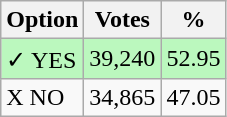<table class="wikitable">
<tr>
<th>Option</th>
<th>Votes</th>
<th>%</th>
</tr>
<tr>
<td style=background:#bbf8be>✓ YES</td>
<td style=background:#bbf8be>39,240</td>
<td style=background:#bbf8be>52.95</td>
</tr>
<tr>
<td>X NO</td>
<td>34,865</td>
<td>47.05</td>
</tr>
</table>
